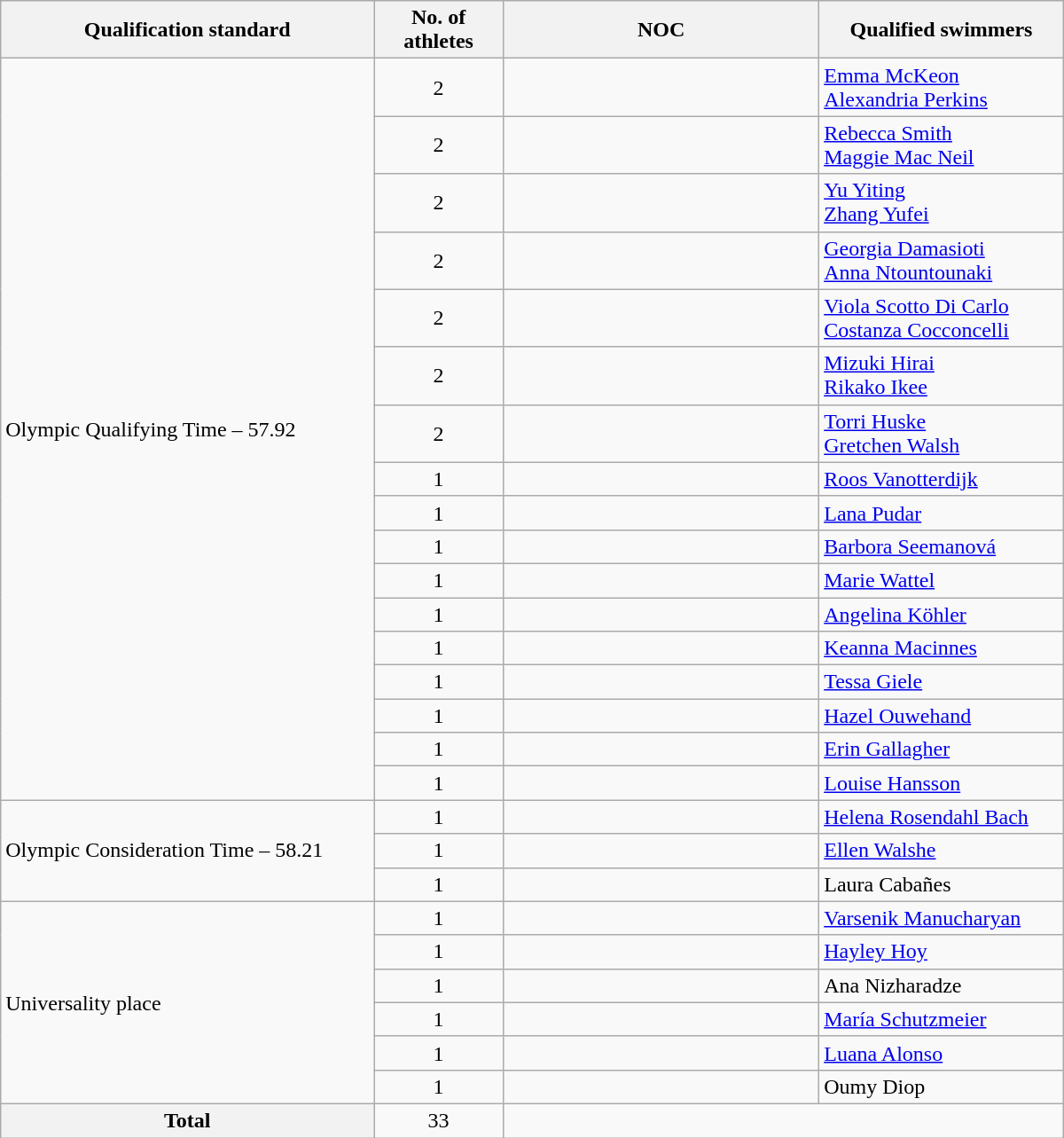<table class=wikitable style="text-align:left" width=800>
<tr>
<th scope="col">Qualification standard</th>
<th scope="col" width =90>No. of athletes</th>
<th scope="col" width =230>NOC</th>
<th scope="col">Qualified swimmers</th>
</tr>
<tr>
<td rowspan=17>Olympic Qualifying Time – 57.92</td>
<td align=center>2</td>
<td></td>
<td><a href='#'>Emma McKeon</a><br><a href='#'>Alexandria Perkins</a></td>
</tr>
<tr>
<td align=center>2</td>
<td></td>
<td><a href='#'>Rebecca Smith</a><br><a href='#'>Maggie Mac Neil</a></td>
</tr>
<tr>
<td align=center>2</td>
<td></td>
<td><a href='#'>Yu Yiting</a><br><a href='#'>Zhang Yufei</a></td>
</tr>
<tr>
<td align=center>2</td>
<td></td>
<td><a href='#'>Georgia Damasioti</a><br><a href='#'>Anna Ntountounaki</a></td>
</tr>
<tr>
<td align=center>2</td>
<td></td>
<td><a href='#'>Viola Scotto Di Carlo</a><br><a href='#'>Costanza Cocconcelli</a></td>
</tr>
<tr>
<td align=center>2</td>
<td></td>
<td><a href='#'>Mizuki Hirai</a><br><a href='#'>Rikako Ikee</a></td>
</tr>
<tr>
<td align=center>2</td>
<td></td>
<td><a href='#'>Torri Huske</a><br><a href='#'>Gretchen Walsh</a></td>
</tr>
<tr>
<td align=center>1</td>
<td></td>
<td><a href='#'>Roos Vanotterdijk</a></td>
</tr>
<tr>
<td align=center>1</td>
<td></td>
<td><a href='#'>Lana Pudar</a></td>
</tr>
<tr>
<td align=center>1</td>
<td></td>
<td><a href='#'>Barbora Seemanová</a></td>
</tr>
<tr>
<td align=center>1</td>
<td></td>
<td><a href='#'>Marie Wattel</a></td>
</tr>
<tr>
<td align=center>1</td>
<td></td>
<td><a href='#'>Angelina Köhler</a></td>
</tr>
<tr>
<td align=center>1</td>
<td></td>
<td><a href='#'>Keanna Macinnes</a></td>
</tr>
<tr>
<td align=center>1</td>
<td></td>
<td><a href='#'>Tessa Giele</a></td>
</tr>
<tr>
<td align=center>1</td>
<td></td>
<td><a href='#'>Hazel Ouwehand</a></td>
</tr>
<tr>
<td align=center>1</td>
<td></td>
<td><a href='#'>Erin Gallagher</a></td>
</tr>
<tr>
<td align=center>1</td>
<td></td>
<td><a href='#'>Louise Hansson</a></td>
</tr>
<tr>
<td rowspan=3>Olympic Consideration Time – 58.21</td>
<td align=center>1</td>
<td></td>
<td><a href='#'>Helena Rosendahl Bach</a></td>
</tr>
<tr>
<td align=center>1</td>
<td></td>
<td><a href='#'>Ellen Walshe</a></td>
</tr>
<tr>
<td align=center>1</td>
<td></td>
<td>Laura Cabañes</td>
</tr>
<tr>
<td rowspan=6>Universality place</td>
<td align=center>1</td>
<td></td>
<td><a href='#'>Varsenik Manucharyan</a></td>
</tr>
<tr>
<td align=center>1</td>
<td></td>
<td><a href='#'>Hayley Hoy</a></td>
</tr>
<tr>
<td align=center>1</td>
<td></td>
<td>Ana Nizharadze</td>
</tr>
<tr>
<td align=center>1</td>
<td></td>
<td><a href='#'>María Schutzmeier</a></td>
</tr>
<tr>
<td align=center>1</td>
<td></td>
<td><a href='#'>Luana Alonso</a></td>
</tr>
<tr>
<td align=center>1</td>
<td></td>
<td>Oumy Diop</td>
</tr>
<tr>
<th scope="row">Total</th>
<td align=center>33</td>
<td colspan=2></td>
</tr>
</table>
